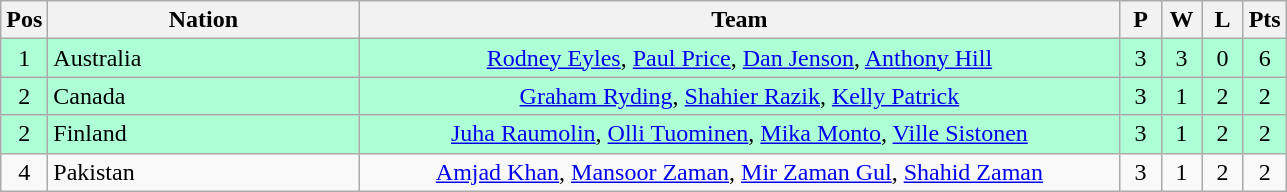<table class="wikitable" style="font-size: 100%">
<tr>
<th width=20>Pos</th>
<th width=200>Nation</th>
<th width=500>Team</th>
<th width=20>P</th>
<th width=20>W</th>
<th width=20>L</th>
<th width=20>Pts</th>
</tr>
<tr align=center style="background: #ADFFD6;">
<td>1</td>
<td align="left"> Australia</td>
<td><a href='#'>Rodney Eyles</a>, <a href='#'>Paul Price</a>, <a href='#'>Dan Jenson</a>, <a href='#'>Anthony Hill</a></td>
<td>3</td>
<td>3</td>
<td>0</td>
<td>6</td>
</tr>
<tr align=center style="background: #ADFFD6;">
<td>2</td>
<td align="left"> Canada</td>
<td><a href='#'>Graham Ryding</a>, <a href='#'>Shahier Razik</a>, <a href='#'>Kelly Patrick</a></td>
<td>3</td>
<td>1</td>
<td>2</td>
<td>2</td>
</tr>
<tr align=center style="background: #ADFFD6;">
<td>2</td>
<td align="left"> Finland</td>
<td><a href='#'>Juha Raumolin</a>, <a href='#'>Olli Tuominen</a>, <a href='#'>Mika Monto</a>, <a href='#'>Ville Sistonen</a></td>
<td>3</td>
<td>1</td>
<td>2</td>
<td>2</td>
</tr>
<tr align=center>
<td>4</td>
<td align="left"> Pakistan</td>
<td><a href='#'>Amjad Khan</a>, <a href='#'>Mansoor Zaman</a>, <a href='#'>Mir Zaman Gul</a>, <a href='#'>Shahid Zaman</a></td>
<td>3</td>
<td>1</td>
<td>2</td>
<td>2</td>
</tr>
</table>
